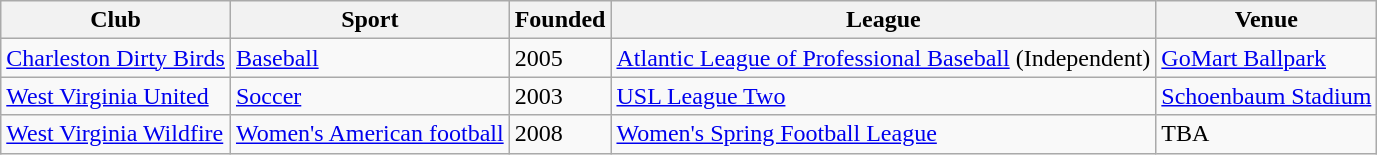<table class="wikitable">
<tr>
<th>Club</th>
<th>Sport</th>
<th>Founded</th>
<th>League</th>
<th>Venue</th>
</tr>
<tr The Charleston Charlies (dates?)>
<td><a href='#'>Charleston Dirty Birds</a></td>
<td><a href='#'>Baseball</a></td>
<td>2005</td>
<td><a href='#'>Atlantic League of Professional Baseball</a> (Independent)</td>
<td><a href='#'>GoMart Ballpark</a></td>
</tr>
<tr>
<td><a href='#'>West Virginia United</a></td>
<td><a href='#'>Soccer</a></td>
<td>2003</td>
<td><a href='#'>USL League Two</a></td>
<td><a href='#'>Schoenbaum Stadium</a></td>
</tr>
<tr>
<td><a href='#'>West Virginia Wildfire</a></td>
<td><a href='#'>Women's American football</a></td>
<td>2008</td>
<td><a href='#'>Women's Spring Football League</a></td>
<td>TBA</td>
</tr>
</table>
